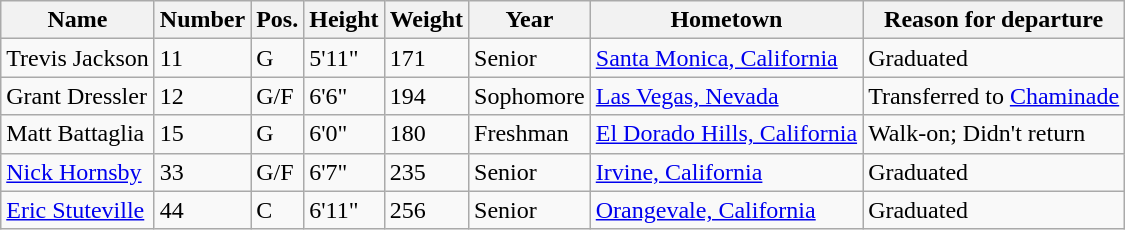<table class="wikitable sortable" border="1">
<tr>
<th>Name</th>
<th>Number</th>
<th>Pos.</th>
<th>Height</th>
<th>Weight</th>
<th>Year</th>
<th>Hometown</th>
<th class="unsortable">Reason for departure</th>
</tr>
<tr>
<td>Trevis Jackson</td>
<td>11</td>
<td>G</td>
<td>5'11"</td>
<td>171</td>
<td>Senior</td>
<td><a href='#'>Santa Monica, California</a></td>
<td>Graduated</td>
</tr>
<tr>
<td>Grant Dressler</td>
<td>12</td>
<td>G/F</td>
<td>6'6"</td>
<td>194</td>
<td>Sophomore</td>
<td><a href='#'>Las Vegas, Nevada</a></td>
<td>Transferred to <a href='#'>Chaminade</a></td>
</tr>
<tr>
<td>Matt Battaglia</td>
<td>15</td>
<td>G</td>
<td>6'0"</td>
<td>180</td>
<td>Freshman</td>
<td><a href='#'>El Dorado Hills, California</a></td>
<td>Walk-on; Didn't return</td>
</tr>
<tr>
<td><a href='#'>Nick Hornsby</a></td>
<td>33</td>
<td>G/F</td>
<td>6'7"</td>
<td>235</td>
<td>Senior</td>
<td><a href='#'>Irvine, California</a></td>
<td>Graduated</td>
</tr>
<tr>
<td><a href='#'>Eric Stuteville</a></td>
<td>44</td>
<td>C</td>
<td>6'11"</td>
<td>256</td>
<td>Senior</td>
<td><a href='#'>Orangevale, California</a></td>
<td>Graduated</td>
</tr>
</table>
